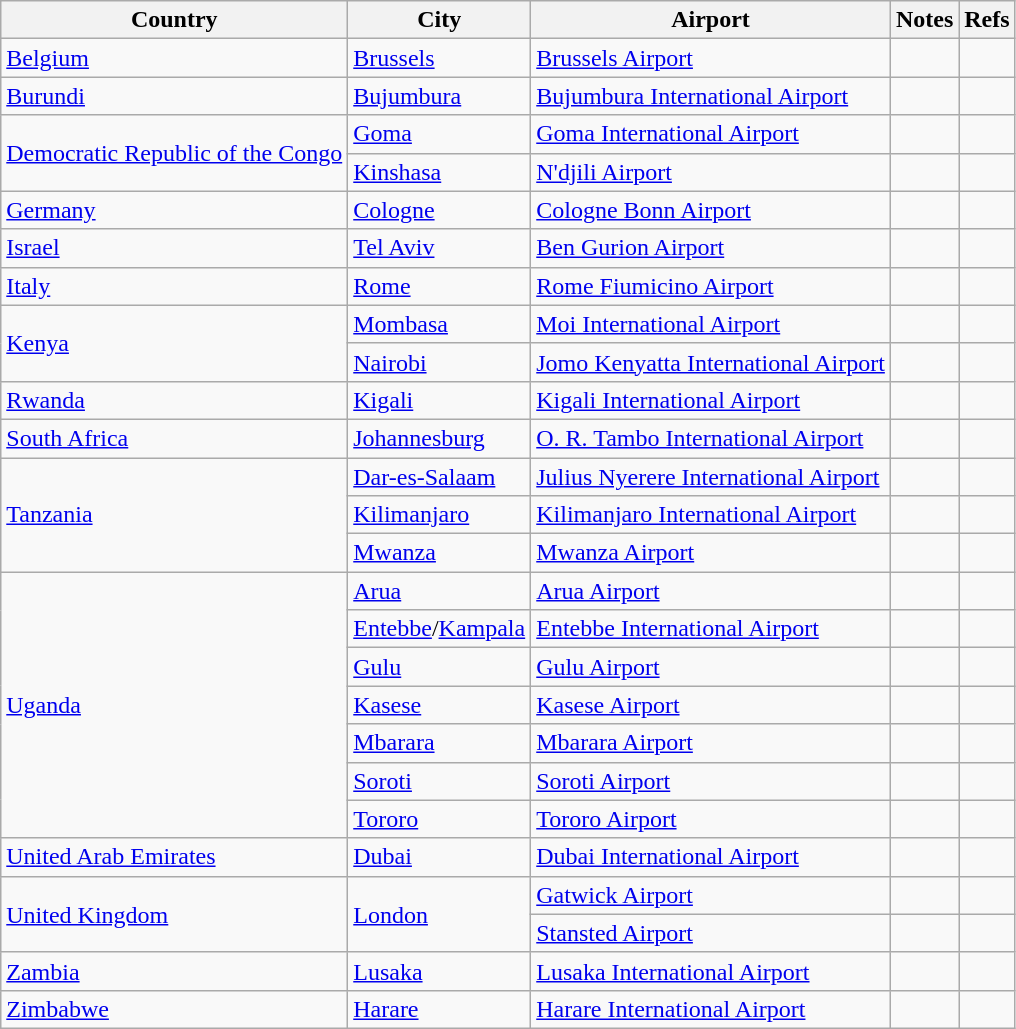<table class="wikitable sortable">
<tr>
<th>Country</th>
<th>City</th>
<th>Airport</th>
<th>Notes</th>
<th class="unsortable">Refs</th>
</tr>
<tr>
<td><a href='#'>Belgium</a></td>
<td><a href='#'>Brussels</a></td>
<td><a href='#'>Brussels Airport</a></td>
<td align=center></td>
<td align=center></td>
</tr>
<tr>
<td><a href='#'>Burundi</a></td>
<td><a href='#'>Bujumbura</a></td>
<td><a href='#'>Bujumbura International Airport</a></td>
<td align=center></td>
<td align=center></td>
</tr>
<tr>
<td rowspan=2><a href='#'>Democratic Republic of the Congo</a></td>
<td><a href='#'>Goma</a></td>
<td><a href='#'>Goma International Airport</a></td>
<td align=center></td>
<td align=center></td>
</tr>
<tr>
<td><a href='#'>Kinshasa</a></td>
<td><a href='#'>N'djili Airport</a></td>
<td align=center></td>
<td align=center></td>
</tr>
<tr>
<td><a href='#'>Germany</a></td>
<td><a href='#'>Cologne</a></td>
<td><a href='#'>Cologne Bonn Airport</a></td>
<td align=center></td>
<td align=center></td>
</tr>
<tr>
<td><a href='#'>Israel</a></td>
<td><a href='#'>Tel Aviv</a></td>
<td><a href='#'>Ben Gurion Airport</a></td>
<td align=center></td>
<td align=center></td>
</tr>
<tr>
<td><a href='#'>Italy</a></td>
<td><a href='#'>Rome</a></td>
<td><a href='#'>Rome Fiumicino Airport</a></td>
<td align=center></td>
<td align=center></td>
</tr>
<tr>
<td rowspan=2><a href='#'>Kenya</a></td>
<td><a href='#'>Mombasa</a></td>
<td><a href='#'>Moi International Airport</a></td>
<td align=center></td>
<td align=center></td>
</tr>
<tr>
<td><a href='#'>Nairobi</a></td>
<td><a href='#'>Jomo Kenyatta International Airport</a></td>
<td align=center></td>
<td align=center></td>
</tr>
<tr>
<td><a href='#'>Rwanda</a></td>
<td><a href='#'>Kigali</a></td>
<td><a href='#'>Kigali International Airport</a></td>
<td align=center></td>
<td align=center></td>
</tr>
<tr>
<td><a href='#'>South Africa</a></td>
<td><a href='#'>Johannesburg</a></td>
<td><a href='#'>O. R. Tambo International Airport</a></td>
<td align=center></td>
<td align=center></td>
</tr>
<tr>
<td rowspan=3><a href='#'>Tanzania</a></td>
<td><a href='#'>Dar-es-Salaam</a></td>
<td><a href='#'>Julius Nyerere International Airport</a></td>
<td align=center></td>
<td align=center></td>
</tr>
<tr>
<td><a href='#'>Kilimanjaro</a></td>
<td><a href='#'>Kilimanjaro International Airport</a></td>
<td align=center></td>
<td align=center></td>
</tr>
<tr>
<td><a href='#'>Mwanza</a></td>
<td><a href='#'>Mwanza Airport</a></td>
<td align=center></td>
<td align=center></td>
</tr>
<tr>
<td rowspan=7><a href='#'>Uganda</a></td>
<td><a href='#'>Arua</a></td>
<td><a href='#'>Arua Airport</a></td>
<td align=center></td>
<td align=center></td>
</tr>
<tr>
<td><a href='#'>Entebbe</a>/<a href='#'>Kampala</a></td>
<td><a href='#'>Entebbe International Airport</a></td>
<td></td>
<td align=center></td>
</tr>
<tr>
<td><a href='#'>Gulu</a></td>
<td><a href='#'>Gulu Airport</a></td>
<td align=center></td>
<td align=center></td>
</tr>
<tr>
<td><a href='#'>Kasese</a></td>
<td><a href='#'>Kasese Airport</a></td>
<td align=center></td>
<td align=center></td>
</tr>
<tr>
<td><a href='#'>Mbarara</a></td>
<td><a href='#'>Mbarara Airport</a></td>
<td align=center></td>
<td align=center></td>
</tr>
<tr>
<td><a href='#'>Soroti</a></td>
<td><a href='#'>Soroti Airport</a></td>
<td align=center></td>
<td align=center></td>
</tr>
<tr>
<td><a href='#'>Tororo</a></td>
<td><a href='#'>Tororo Airport</a></td>
<td align=center></td>
<td align=center></td>
</tr>
<tr>
<td><a href='#'>United Arab Emirates</a></td>
<td><a href='#'>Dubai</a></td>
<td><a href='#'>Dubai International Airport</a></td>
<td align=center></td>
<td align=center></td>
</tr>
<tr>
<td rowspan=2><a href='#'>United Kingdom</a></td>
<td rowspan=2><a href='#'>London</a></td>
<td><a href='#'>Gatwick Airport</a></td>
<td align=center></td>
<td align=center></td>
</tr>
<tr>
<td><a href='#'>Stansted Airport</a></td>
<td align=center></td>
<td align=center></td>
</tr>
<tr>
<td><a href='#'>Zambia</a></td>
<td><a href='#'>Lusaka</a></td>
<td><a href='#'>Lusaka International Airport</a></td>
<td align=center></td>
<td align=center></td>
</tr>
<tr>
<td><a href='#'>Zimbabwe</a></td>
<td><a href='#'>Harare</a></td>
<td><a href='#'>Harare International Airport</a></td>
<td align=center></td>
<td align=center></td>
</tr>
</table>
